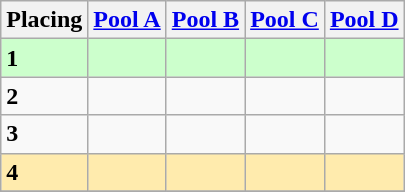<table class=wikitable style="border:1px solid #AAAAAA;">
<tr>
<th>Placing</th>
<th><a href='#'>Pool A</a></th>
<th><a href='#'>Pool B</a></th>
<th><a href='#'>Pool C</a></th>
<th><a href='#'>Pool D</a></th>
</tr>
<tr style="background: #ccffcc;">
<td><strong>1</strong></td>
<td></td>
<td></td>
<td></td>
<td></td>
</tr>
<tr>
<td><strong>2</strong></td>
<td></td>
<td></td>
<td></td>
<td></td>
</tr>
<tr>
<td><strong>3</strong></td>
<td></td>
<td></td>
<td></td>
<td></td>
</tr>
<tr style="background: #ffebad;">
<td><strong>4</strong></td>
<td></td>
<td></td>
<td></td>
<td></td>
</tr>
<tr>
</tr>
</table>
